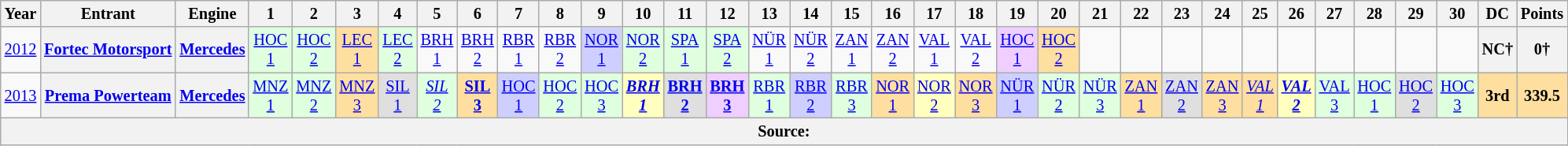<table class="wikitable" style="text-align:center; font-size:85%">
<tr>
<th>Year</th>
<th>Entrant</th>
<th>Engine</th>
<th>1</th>
<th>2</th>
<th>3</th>
<th>4</th>
<th>5</th>
<th>6</th>
<th>7</th>
<th>8</th>
<th>9</th>
<th>10</th>
<th>11</th>
<th>12</th>
<th>13</th>
<th>14</th>
<th>15</th>
<th>16</th>
<th>17</th>
<th>18</th>
<th>19</th>
<th>20</th>
<th>21</th>
<th>22</th>
<th>23</th>
<th>24</th>
<th>25</th>
<th>26</th>
<th>27</th>
<th>28</th>
<th>29</th>
<th>30</th>
<th>DC</th>
<th>Points</th>
</tr>
<tr>
<td><a href='#'>2012</a></td>
<th nowrap><a href='#'>Fortec Motorsport</a></th>
<th><a href='#'>Mercedes</a></th>
<td style="background:#DFFFDF;"><a href='#'>HOC<br>1</a><br></td>
<td style="background:#DFFFDF;"><a href='#'>HOC<br>2</a><br></td>
<td style="background:#FFDF9F;"><a href='#'>LEC<br>1</a><br></td>
<td style="background:#DFFFDF;"><a href='#'>LEC<br>2</a><br></td>
<td><a href='#'>BRH<br>1</a></td>
<td><a href='#'>BRH<br>2</a></td>
<td><a href='#'>RBR<br>1</a></td>
<td><a href='#'>RBR<br>2</a></td>
<td style="background:#CFCFFF;"><a href='#'>NOR<br>1</a><br></td>
<td style="background:#DFFFDF;"><a href='#'>NOR<br>2</a><br></td>
<td style="background:#DFFFDF;"><a href='#'>SPA<br>1</a><br></td>
<td style="background:#DFFFDF;"><a href='#'>SPA<br>2</a><br></td>
<td><a href='#'>NÜR<br>1</a></td>
<td><a href='#'>NÜR<br>2</a></td>
<td><a href='#'>ZAN<br>1</a></td>
<td><a href='#'>ZAN<br>2</a></td>
<td><a href='#'>VAL<br>1</a></td>
<td><a href='#'>VAL<br>2</a></td>
<td style="background:#EFCFFF;"><a href='#'>HOC<br>1</a><br></td>
<td style="background:#FFDF9F;"><a href='#'>HOC<br>2</a><br></td>
<td></td>
<td></td>
<td></td>
<td></td>
<td></td>
<td></td>
<td></td>
<td></td>
<td></td>
<td></td>
<th>NC†</th>
<th>0†</th>
</tr>
<tr>
<td><a href='#'>2013</a></td>
<th nowrap><a href='#'>Prema Powerteam</a></th>
<th><a href='#'>Mercedes</a></th>
<td style="background:#DFFFDF;"><a href='#'>MNZ<br>1</a><br></td>
<td style="background:#DFFFDF;"><a href='#'>MNZ<br>2</a><br></td>
<td style="background:#FFDF9F;"><a href='#'>MNZ<br>3</a><br></td>
<td style="background:#DFDFDF;"><a href='#'>SIL<br>1</a><br></td>
<td style="background:#DFFFDF;"><em><a href='#'>SIL<br>2</a></em><br></td>
<td style="background:#FFDF9F;"><strong><a href='#'>SIL<br>3</a></strong><br></td>
<td style="background:#CFCFFF;"><a href='#'>HOC<br>1</a><br></td>
<td style="background:#DFFFDF;"><a href='#'>HOC<br>2</a><br></td>
<td style="background:#DFFFDF;"><a href='#'>HOC<br>3</a><br></td>
<td style="background:#FFFFBF;"><strong><em><a href='#'>BRH<br>1</a></em></strong><br></td>
<td style="background:#DFDFDF;"><strong><a href='#'>BRH<br>2</a></strong><br></td>
<td style="background:#EFCFFF;"><strong><a href='#'>BRH<br>3</a></strong><br></td>
<td style="background:#DFFFDF;"><a href='#'>RBR<br>1</a><br></td>
<td style="background:#CFCFFF;"><a href='#'>RBR<br>2</a><br></td>
<td style="background:#DFFFDF;"><a href='#'>RBR<br>3</a><br></td>
<td style="background:#FFDF9F;"><a href='#'>NOR<br>1</a><br></td>
<td style="background:#FFFFBF;"><a href='#'>NOR<br>2</a><br></td>
<td style="background:#FFDF9F;"><a href='#'>NOR<br>3</a><br></td>
<td style="background:#CFCFFF;"><a href='#'>NÜR<br>1</a><br></td>
<td style="background:#DFFFDF;"><a href='#'>NÜR<br>2</a><br></td>
<td style="background:#DFFFDF;"><a href='#'>NÜR<br>3</a><br></td>
<td style="background:#FFDF9F;"><a href='#'>ZAN<br>1</a><br></td>
<td style="background:#DFDFDF;"><a href='#'>ZAN<br>2</a><br></td>
<td style="background:#FFDF9F;"><a href='#'>ZAN<br>3</a><br></td>
<td style="background:#FFDF9F;"><em><a href='#'>VAL<br>1</a></em><br></td>
<td style="background:#FFFFBF;"><strong><em><a href='#'>VAL<br>2</a></em></strong><br></td>
<td style="background:#DFFFDF;"><a href='#'>VAL<br>3</a><br></td>
<td style="background:#DFFFDF;"><a href='#'>HOC<br>1</a><br></td>
<td style="background:#DFDFDF;"><a href='#'>HOC<br>2</a><br></td>
<td style="background:#DFFFDF;"><a href='#'>HOC<br>3</a><br></td>
<th style="background:#FFDF9F;">3rd</th>
<th style="background:#FFDF9F;">339.5</th>
</tr>
<tr>
<th colspan="35">Source:</th>
</tr>
</table>
